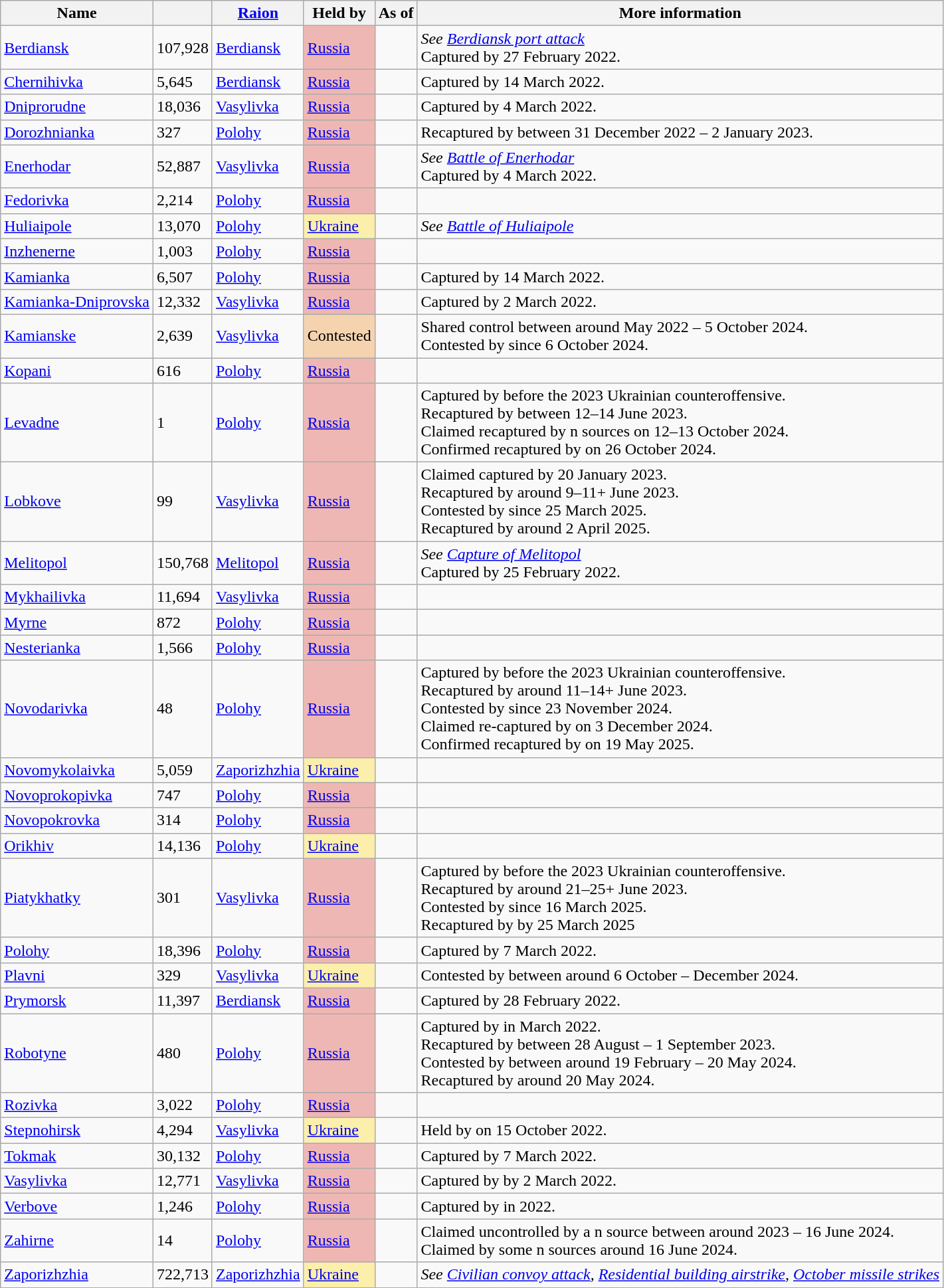<table class="wikitable sortable">
<tr>
<th>Name</th>
<th></th>
<th><a href='#'>Raion</a></th>
<th>Held by</th>
<th class=sortable>As of</th>
<th class=unsortable>More information</th>
</tr>
<tr>
<td><a href='#'>Berdiansk</a></td>
<td>107,928</td>
<td><a href='#'>Berdiansk</a></td>
<td style=background:#DA291C50><a href='#'>Russia</a></td>
<td align=right></td>
<td><em>See <a href='#'>Berdiansk port attack</a></em><br>Captured by  27 February 2022.</td>
</tr>
<tr>
<td><a href='#'>Chernihivka</a></td>
<td>5,645</td>
<td><a href='#'>Berdiansk</a></td>
<td style=background:#DA291C50><a href='#'>Russia</a></td>
<td align=right></td>
<td>Captured by  14 March 2022.</td>
</tr>
<tr>
<td><a href='#'>Dniprorudne</a></td>
<td>18,036</td>
<td><a href='#'>Vasylivka</a></td>
<td style=background:#DA291C50><a href='#'>Russia</a></td>
<td align=right></td>
<td>Captured by  4 March 2022.</td>
</tr>
<tr>
<td><a href='#'>Dorozhnianka</a></td>
<td>327</td>
<td><a href='#'>Polohy</a></td>
<td style=background:#DA291C50><a href='#'>Russia</a></td>
<td align=right></td>
<td>Recaptured by  between 31 December 2022 – 2 January 2023.</td>
</tr>
<tr>
<td><a href='#'>Enerhodar</a></td>
<td>52,887</td>
<td><a href='#'>Vasylivka</a></td>
<td style=background:#DA291C50><a href='#'>Russia</a></td>
<td align=right></td>
<td><em>See <a href='#'>Battle of Enerhodar</a></em><br>Captured by  4 March 2022.</td>
</tr>
<tr>
<td><a href='#'>Fedorivka</a></td>
<td>2,214</td>
<td><a href='#'>Polohy</a></td>
<td style=background:#DA291C50><a href='#'>Russia</a></td>
<td align=right></td>
<td></td>
</tr>
<tr>
<td><a href='#'>Huliaipole</a></td>
<td>13,070</td>
<td><a href='#'>Polohy</a></td>
<td style=background:#FFD70050><a href='#'>Ukraine</a></td>
<td align=right></td>
<td><em>See <a href='#'>Battle of Huliaipole</a></em></td>
</tr>
<tr>
<td><a href='#'>Inzhenerne</a></td>
<td>1,003</td>
<td><a href='#'>Polohy</a></td>
<td style=background:#DA291C50><a href='#'>Russia</a></td>
<td align=right></td>
<td></td>
</tr>
<tr>
<td><a href='#'>Kamianka</a></td>
<td>6,507</td>
<td><a href='#'>Polohy</a></td>
<td style=background:#DA291C50><a href='#'>Russia</a></td>
<td align=right></td>
<td>Captured by  14 March 2022.</td>
</tr>
<tr>
<td><a href='#'>Kamianka-Dniprovska</a></td>
<td>12,332</td>
<td><a href='#'>Vasylivka</a></td>
<td style=background:#DA291C50><a href='#'>Russia</a></td>
<td align=right></td>
<td>Captured by  2 March 2022.</td>
</tr>
<tr>
<td><a href='#'>Kamianske</a></td>
<td>2,639</td>
<td><a href='#'>Vasylivka</a></td>
<td style=background:#ED800E50>Contested</td>
<td align=right></td>
<td>Shared control between around May 2022 – 5 October 2024.<br>Contested by  since 6 October 2024.</td>
</tr>
<tr>
<td><a href='#'>Kopani</a></td>
<td>616</td>
<td><a href='#'>Polohy</a></td>
<td style=background:#DA291C50><a href='#'>Russia</a></td>
<td align=right></td>
<td></td>
</tr>
<tr>
<td><a href='#'>Levadne</a></td>
<td>1</td>
<td><a href='#'>Polohy</a></td>
<td style=background:#DA291C50><a href='#'>Russia</a></td>
<td align=right></td>
<td> Captured by  before the 2023 Ukrainian counteroffensive.<br> Recaptured by  between 12–14 June 2023.<br>Claimed recaptured by n sources on 12–13 October 2024.<br>Confirmed recaptured by  on 26 October 2024.</td>
</tr>
<tr>
<td><a href='#'>Lobkove</a></td>
<td>99</td>
<td><a href='#'>Vasylivka</a></td>
<td style=background:#DA291C50><a href='#'>Russia</a></td>
<td align=right></td>
<td> Claimed captured by  20 January 2023.<br>Recaptured by  around 9–11+ June 2023.<br>Contested by  since 25 March 2025.<br>Recaptured by  around 2 April 2025.</td>
</tr>
<tr>
<td><a href='#'>Melitopol</a></td>
<td>150,768</td>
<td><a href='#'>Melitopol</a></td>
<td style=background:#DA291C50><a href='#'>Russia</a></td>
<td align=right></td>
<td><em>See <a href='#'>Capture of Melitopol</a></em><br>Captured by  25 February 2022.</td>
</tr>
<tr>
<td><a href='#'>Mykhailivka</a></td>
<td>11,694</td>
<td><a href='#'>Vasylivka</a></td>
<td style=background:#DA291C50><a href='#'>Russia</a></td>
<td align=right></td>
<td></td>
</tr>
<tr>
<td><a href='#'>Myrne</a></td>
<td>872</td>
<td><a href='#'>Polohy</a></td>
<td style=background:#DA291C50><a href='#'>Russia</a></td>
<td align=right></td>
<td></td>
</tr>
<tr>
<td><a href='#'>Nesterianka</a></td>
<td>1,566</td>
<td><a href='#'>Polohy</a></td>
<td style=background:#DA291C50><a href='#'>Russia</a></td>
<td align=right></td>
<td></td>
</tr>
<tr>
<td><a href='#'>Novodarivka</a></td>
<td>48</td>
<td><a href='#'>Polohy</a></td>
<td style=background:#DA291C50><a href='#'>Russia</a></td>
<td align=right></td>
<td> Captured by  before the 2023 Ukrainian counteroffensive.<br> Recaptured by  around 11–14+ June 2023.<br>Contested by  since 23 November 2024.<br> Claimed re-captured by  on 3 December 2024.<br> Confirmed recaptured by  on 19 May 2025.</td>
</tr>
<tr>
<td><a href='#'>Novomykolaivka</a></td>
<td>5,059</td>
<td><a href='#'>Zaporizhzhia</a></td>
<td style=background:#FFD70050><a href='#'>Ukraine</a></td>
<td align=right></td>
<td></td>
</tr>
<tr>
<td><a href='#'>Novoprokopivka</a></td>
<td>747</td>
<td><a href='#'>Polohy</a></td>
<td style=background:#DA291C50><a href='#'>Russia</a></td>
<td align=right></td>
<td></td>
</tr>
<tr>
<td><a href='#'>Novopokrovka</a></td>
<td>314</td>
<td><a href='#'>Polohy</a></td>
<td style=background:#DA291C50><a href='#'>Russia</a></td>
<td align=right></td>
<td></td>
</tr>
<tr>
<td><a href='#'>Orikhiv</a></td>
<td>14,136</td>
<td><a href='#'>Polohy</a></td>
<td style=background:#FFD70050><a href='#'>Ukraine</a></td>
<td align=right></td>
<td></td>
</tr>
<tr>
<td><a href='#'>Piatykhatky</a></td>
<td>301</td>
<td><a href='#'>Vasylivka</a></td>
<td style=background:#DA291C50><a href='#'>Russia</a></td>
<td align=right></td>
<td>Captured by  before the 2023 Ukrainian counteroffensive.<br>Recaptured by  around 21–25+ June 2023.<br>Contested by  since 16 March 2025.<br>Recaptured by  by 25 March 2025</td>
</tr>
<tr>
<td><a href='#'>Polohy</a></td>
<td>18,396</td>
<td><a href='#'>Polohy</a></td>
<td style=background:#DA291C50><a href='#'>Russia</a></td>
<td align=right></td>
<td>Captured by  7 March 2022.</td>
</tr>
<tr>
<td><a href='#'>Plavni</a></td>
<td>329</td>
<td><a href='#'>Vasylivka</a></td>
<td style=background:#FFD70050><a href='#'>Ukraine</a></td>
<td align=right></td>
<td>Contested by  between around 6 October – December 2024.</td>
</tr>
<tr>
<td><a href='#'>Prymorsk</a></td>
<td>11,397</td>
<td><a href='#'>Berdiansk</a></td>
<td style=background:#DA291C50><a href='#'>Russia</a></td>
<td align=right></td>
<td>Captured by  28 February 2022.</td>
</tr>
<tr>
<td><a href='#'>Robotyne</a></td>
<td>480</td>
<td><a href='#'>Polohy</a></td>
<td style=background:#DA291C50><a href='#'>Russia</a></td>
<td align=right></td>
<td>Captured by  in March 2022.<br>Recaptured by  between 28 August – 1 September 2023.<br>Contested by  between around 19 February – 20 May 2024.<br>Recaptured by  around 20 May 2024.</td>
</tr>
<tr>
<td><a href='#'>Rozivka</a></td>
<td>3,022</td>
<td><a href='#'>Polohy</a></td>
<td style=background:#DA291C50><a href='#'>Russia</a></td>
<td align=right></td>
<td></td>
</tr>
<tr>
<td><a href='#'>Stepnohirsk</a></td>
<td>4,294</td>
<td><a href='#'>Vasylivka</a></td>
<td style=background:#FFD70050><a href='#'>Ukraine</a></td>
<td align=right></td>
<td>Held by  on 15 October 2022.</td>
</tr>
<tr>
<td><a href='#'>Tokmak</a></td>
<td>30,132</td>
<td><a href='#'>Polohy</a></td>
<td style=background:#DA291C50><a href='#'>Russia</a></td>
<td align=right></td>
<td>Captured by  7 March 2022.</td>
</tr>
<tr>
<td><a href='#'>Vasylivka</a></td>
<td>12,771</td>
<td><a href='#'>Vasylivka</a></td>
<td style=background:#DA291C50><a href='#'>Russia</a></td>
<td align=right></td>
<td>Captured by  by 2 March 2022.</td>
</tr>
<tr>
<td><a href='#'>Verbove</a></td>
<td>1,246</td>
<td><a href='#'>Polohy</a></td>
<td style=background:#DA291C50><a href='#'>Russia</a></td>
<td align=right></td>
<td>Captured by  in 2022.</td>
</tr>
<tr>
<td><a href='#'>Zahirne</a></td>
<td>14</td>
<td><a href='#'>Polohy</a></td>
<td style=background:#DA291C50><a href='#'>Russia</a></td>
<td align=right></td>
<td>Claimed uncontrolled by a n source between around 2023 – 16 June 2024.<br>Claimed by some n sources around 16 June 2024.</td>
</tr>
<tr>
<td><a href='#'>Zaporizhzhia</a></td>
<td>722,713</td>
<td><a href='#'>Zaporizhzhia</a></td>
<td style=background:#FFD70050><a href='#'>Ukraine</a></td>
<td align=right></td>
<td><em>See <a href='#'>Civilian convoy attack</a>, <a href='#'>Residential building airstrike</a>, <a href='#'>October missile strikes</a></em></td>
</tr>
</table>
